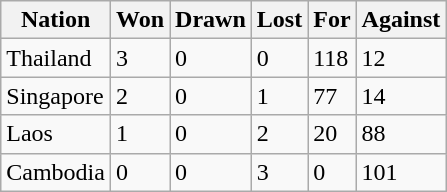<table class="wikitable">
<tr>
<th>Nation</th>
<th>Won</th>
<th>Drawn</th>
<th>Lost</th>
<th>For</th>
<th>Against</th>
</tr>
<tr>
<td>Thailand</td>
<td>3</td>
<td>0</td>
<td>0</td>
<td>118</td>
<td>12</td>
</tr>
<tr>
<td>Singapore</td>
<td>2</td>
<td>0</td>
<td>1</td>
<td>77</td>
<td>14</td>
</tr>
<tr>
<td>Laos</td>
<td>1</td>
<td>0</td>
<td>2</td>
<td>20</td>
<td>88</td>
</tr>
<tr>
<td>Cambodia</td>
<td>0</td>
<td>0</td>
<td>3</td>
<td>0</td>
<td>101</td>
</tr>
</table>
